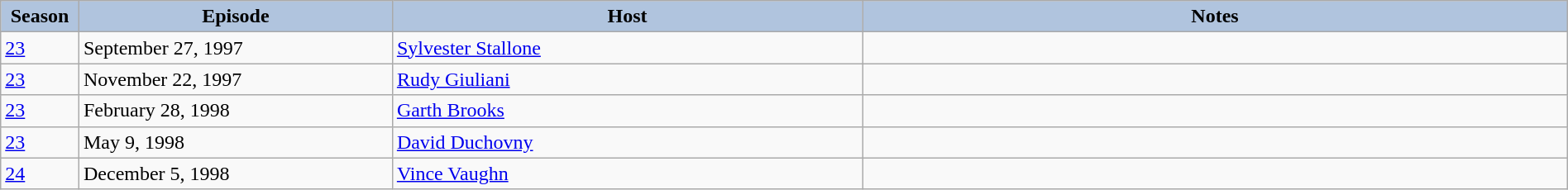<table class="wikitable" style="width:100%;">
<tr>
<th style="background:#B0C4DE;" width="5%">Season</th>
<th style="background:#B0C4DE;" width="20%">Episode</th>
<th style="background:#B0C4DE;" width="30%">Host</th>
<th style="background:#B0C4DE;" width="45%">Notes</th>
</tr>
<tr>
<td><a href='#'>23</a></td>
<td>September 27, 1997</td>
<td><a href='#'>Sylvester Stallone</a></td>
<td></td>
</tr>
<tr>
<td><a href='#'>23</a></td>
<td>November 22, 1997</td>
<td><a href='#'>Rudy Giuliani</a></td>
<td></td>
</tr>
<tr>
<td><a href='#'>23</a></td>
<td>February 28, 1998</td>
<td><a href='#'>Garth Brooks</a></td>
<td></td>
</tr>
<tr>
<td><a href='#'>23</a></td>
<td>May 9, 1998</td>
<td><a href='#'>David Duchovny</a></td>
<td></td>
</tr>
<tr>
<td><a href='#'>24</a></td>
<td>December 5, 1998</td>
<td><a href='#'>Vince Vaughn</a></td>
<td></td>
</tr>
</table>
